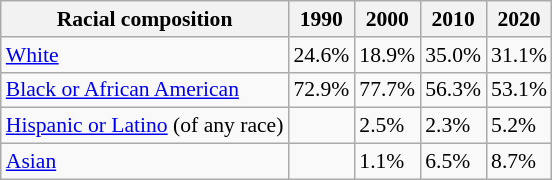<table class="wikitable sortable collapsible" style="font-size: 90%;">
<tr>
<th>Racial composition</th>
<th>1990</th>
<th>2000</th>
<th>2010</th>
<th>2020</th>
</tr>
<tr>
<td><a href='#'>White</a></td>
<td>24.6%</td>
<td>18.9%</td>
<td>35.0%</td>
<td>31.1%</td>
</tr>
<tr>
<td><a href='#'>Black or African American</a></td>
<td>72.9%</td>
<td>77.7%</td>
<td>56.3%</td>
<td>53.1%</td>
</tr>
<tr>
<td><a href='#'>Hispanic or Latino</a> (of any race)</td>
<td></td>
<td>2.5%</td>
<td>2.3%</td>
<td>5.2%</td>
</tr>
<tr>
<td><a href='#'>Asian</a></td>
<td></td>
<td>1.1%</td>
<td>6.5%</td>
<td>8.7%</td>
</tr>
</table>
